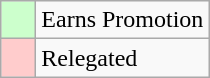<table class="wikitable">
<tr>
<td bgcolor="#ccffcc">    </td>
<td>Earns Promotion</td>
</tr>
<tr>
<td bgcolor="#ffcccc">    </td>
<td>Relegated</td>
</tr>
</table>
